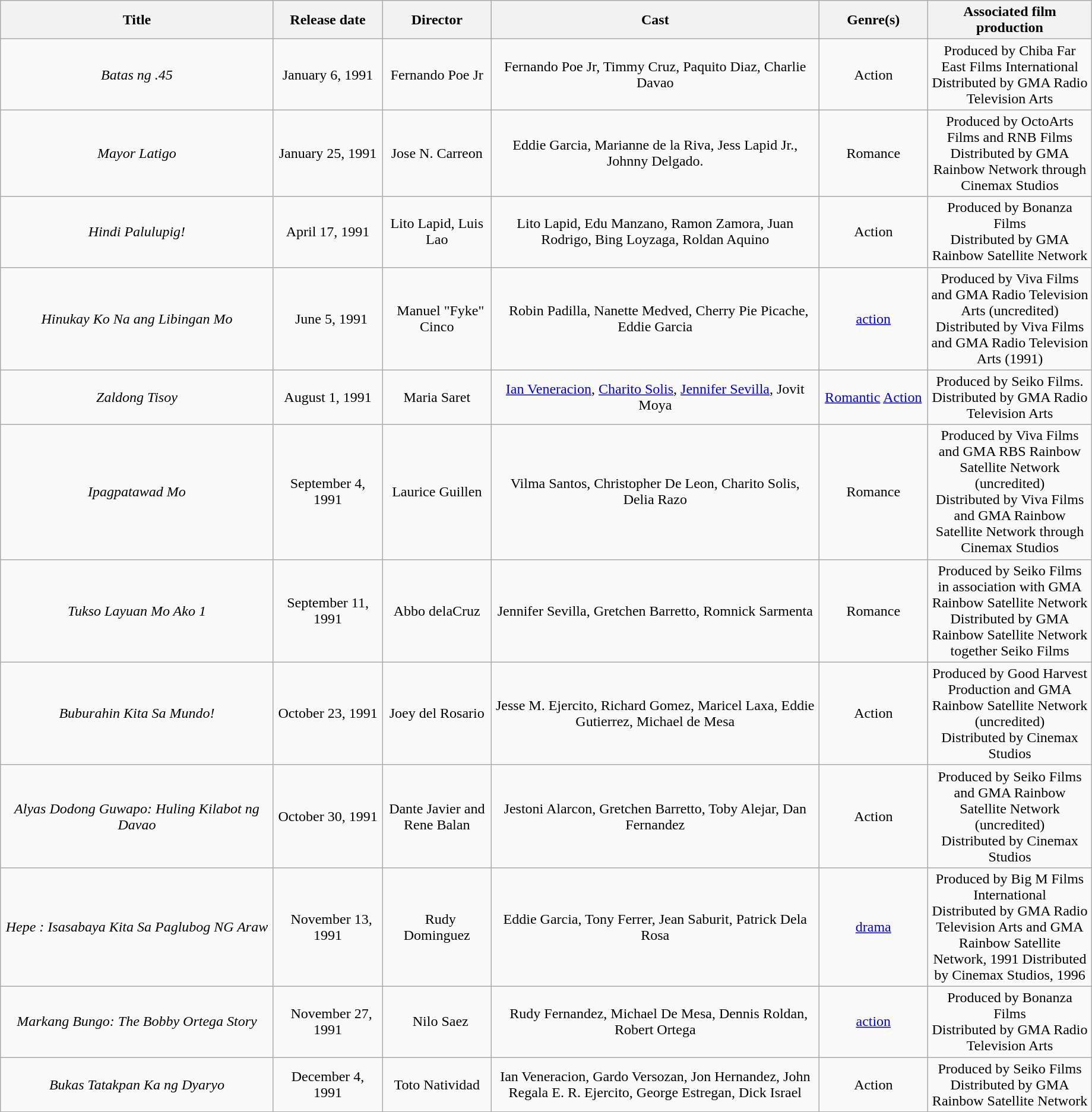<table class="wikitable" "toccolours sortable" style="width:97%; text-align:center">
<tr>
<th style="width:25%;">Title</th>
<th style="width:10%;">Release date</th>
<th style="width:10%;">Director</th>
<th style="width:30%;">Cast</th>
<th style="width:10%;">Genre(s)</th>
<th style="width:15%;">Associated film production</th>
</tr>
<tr>
<td><em>Batas ng .45</em></td>
<td>January 6, 1991</td>
<td>Fernando Poe Jr</td>
<td>Fernando Poe Jr, Timmy Cruz, Paquito Diaz, Charlie Davao</td>
<td>Action</td>
<td>Produced by Chiba Far East Films   International<br>Distributed by GMA Radio Television Arts </td>
</tr>
<tr>
<td><em>Mayor Latigo</em></td>
<td>January 25, 1991</td>
<td>Jose N. Carreon</td>
<td>Eddie Garcia, Marianne de la Riva, Jess Lapid Jr., Johnny Delgado.</td>
<td>Romance</td>
<td>Produced by OctoArts Films and RNB Films<br>Distributed by GMA Rainbow Network through Cinemax Studios </td>
</tr>
<tr>
<td><em>Hindi Palulupig!</em></td>
<td>April  17, 1991</td>
<td>Lito Lapid, Luis Lao</td>
<td>Lito Lapid, Edu Manzano, Ramon Zamora, Juan Rodrigo, Bing Loyzaga, Roldan Aquino</td>
<td>Action</td>
<td>Produced by Bonanza Films<br>Distributed by GMA Rainbow Satellite Network  </td>
</tr>
<tr>
<td><em>Hinukay Ko Na ang Libingan Mo</em></td>
<td>  June 5, 1991</td>
<td>  Manuel "Fyke" Cinco</td>
<td>  Robin Padilla, Nanette Medved, Cherry Pie Picache, Eddie Garcia</td>
<td><a href='#'>action</a></td>
<td>Produced by Viva Films and GMA Radio Television Arts (uncredited)<br>Distributed by Viva Films and GMA Radio Television Arts (1991) </td>
</tr>
<tr>
<td><em>Zaldong Tisoy</em></td>
<td>August 1, 1991</td>
<td>Maria Saret</td>
<td><a href='#'>Ian Veneracion</a>, <a href='#'>Charito Solis</a>, <a href='#'>Jennifer Sevilla</a>, Jovit Moya</td>
<td><a href='#'>Romantic</a> <a href='#'>Action</a></td>
<td>Produced by Seiko Films. Distributed by GMA Radio Television Arts </td>
</tr>
<tr>
<td><em>Ipagpatawad Mo</em></td>
<td>September 4, 1991</td>
<td>Laurice Guillen</td>
<td>Vilma Santos, Christopher De Leon, Charito Solis, Delia Razo</td>
<td>Romance</td>
<td>Produced by Viva Films and GMA RBS Rainbow Satellite Network (uncredited)<br>Distributed by Viva Films and GMA Rainbow Satellite Network through Cinemax Studios </td>
</tr>
<tr>
<td><em>Tukso Layuan Mo Ako 1</em></td>
<td>September 11, 1991</td>
<td>Abbo delaCruz</td>
<td>Jennifer Sevilla, Gretchen Barretto, Romnick Sarmenta</td>
<td>Romance</td>
<td>Produced by Seiko Films in association with GMA Rainbow Satellite Network<br>Distributed by GMA Rainbow Satellite Network together Seiko Films  </td>
</tr>
<tr>
<td><em>Buburahin Kita Sa Mundo!</em></td>
<td>October 23, 1991</td>
<td>Joey del Rosario</td>
<td>Jesse M. Ejercito, Richard Gomez, Maricel Laxa, Eddie Gutierrez, Michael de Mesa</td>
<td>Action</td>
<td>Produced by Good Harvest Production and GMA Rainbow Satellite Network (uncredited)<br>Distributed by Cinemax Studios </td>
</tr>
<tr>
<td><em>Alyas Dodong Guwapo: Huling Kilabot ng Davao</em></td>
<td>October 30, 1991</td>
<td>Dante Javier and Rene Balan</td>
<td>Jestoni Alarcon, Gretchen Barretto, Toby Alejar, Dan Fernandez</td>
<td>Action</td>
<td>Produced by Seiko Films and GMA Rainbow Satellite Network (uncredited)<br>Distributed by Cinemax Studios </td>
</tr>
<tr>
<td><em>Hepe : Isasabaya Kita Sa Paglubog NG Araw</em></td>
<td>  November 13, 1991</td>
<td>  Rudy Dominguez</td>
<td>Eddie Garcia, Tony Ferrer, Jean Saburit, Patrick Dela Rosa</td>
<td><a href='#'>drama</a></td>
<td>Produced by Big M Films International<br>Distributed by GMA Radio  Television Arts and GMA Rainbow Satellite Network, 1991
Distributed by Cinemax Studios, 1996  </td>
</tr>
<tr>
<td><em>Markang Bungo: The Bobby Ortega Story</em></td>
<td>  November 27, 1991</td>
<td>  Nilo Saez</td>
<td>  Rudy Fernandez, Michael De Mesa, Dennis Roldan, Robert Ortega</td>
<td><a href='#'>action</a></td>
<td>Produced by Bonanza Films<br>Distributed by GMA Radio Television  Arts </td>
</tr>
<tr>
<td><em>Bukas Tatakpan Ka ng Dyaryo</em></td>
<td>December 4, 1991</td>
<td>Toto Natividad</td>
<td>Ian Veneracion, Gardo Versozan, Jon Hernandez, John Regala E. R. Ejercito, George Estregan, Dick Israel</td>
<td>Action</td>
<td>Produced by Seiko Films<br>Distributed by GMA Rainbow Satellite Network  </td>
</tr>
<tr>
</tr>
</table>
